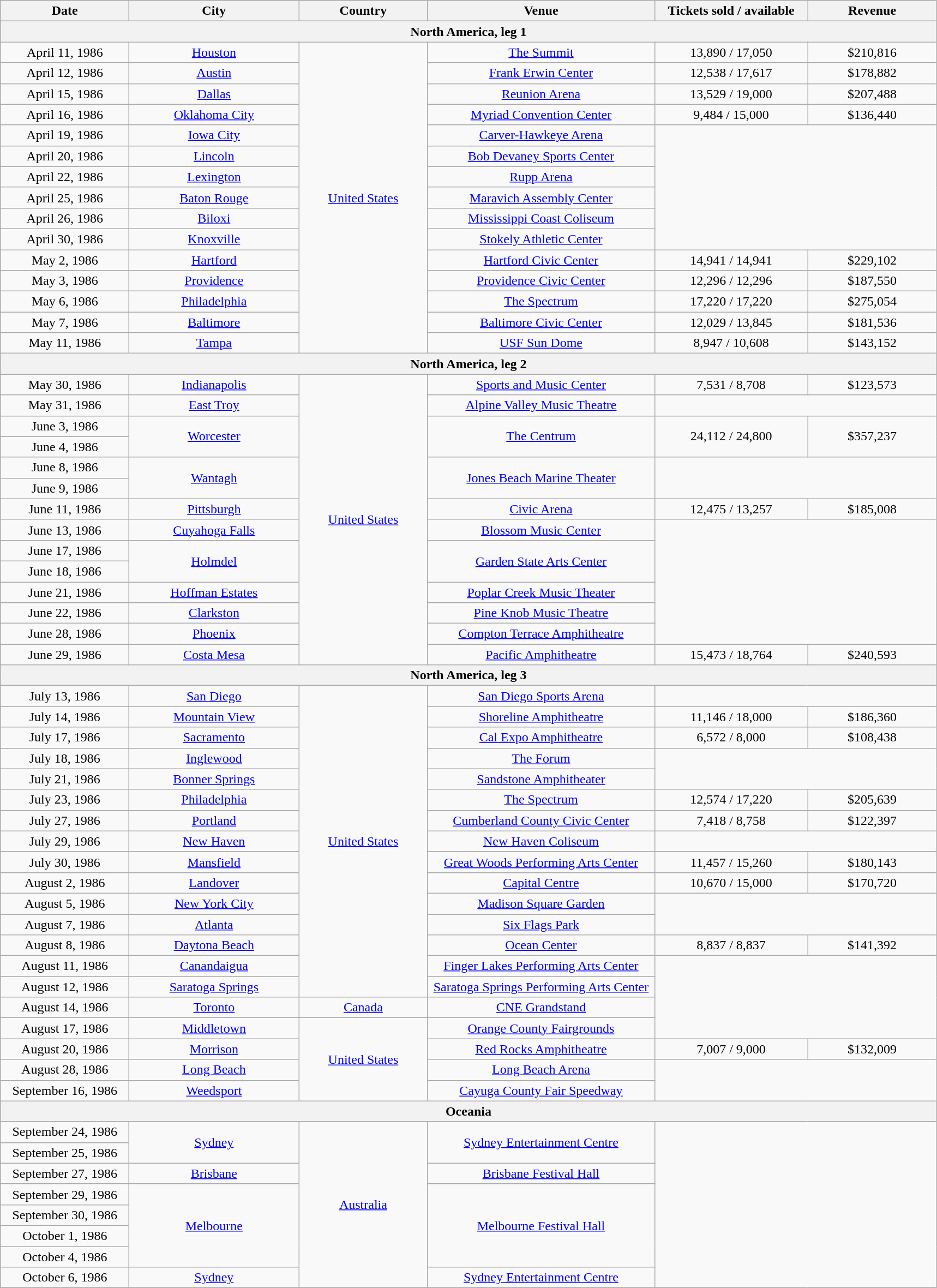<table class="wikitable" style="text-align:center;">
<tr>
<th style="width:150px;">Date</th>
<th style="width:200px;">City</th>
<th style="width:150px;">Country</th>
<th style="width:270px;">Venue</th>
<th style="width:180px;">Tickets sold / available</th>
<th style="width:150px;">Revenue</th>
</tr>
<tr>
<th colspan="6">North America, leg 1</th>
</tr>
<tr>
<td>April 11, 1986</td>
<td><a href='#'>Houston</a></td>
<td rowspan="15"><a href='#'>United States</a></td>
<td><a href='#'>The Summit</a></td>
<td>13,890 / 17,050</td>
<td>$210,816</td>
</tr>
<tr>
<td>April 12, 1986</td>
<td><a href='#'>Austin</a></td>
<td><a href='#'>Frank Erwin Center</a></td>
<td>12,538 / 17,617</td>
<td>$178,882</td>
</tr>
<tr>
<td>April 15, 1986</td>
<td><a href='#'>Dallas</a></td>
<td><a href='#'>Reunion Arena</a></td>
<td>13,529 / 19,000</td>
<td>$207,488</td>
</tr>
<tr>
<td>April 16, 1986</td>
<td><a href='#'>Oklahoma City</a></td>
<td><a href='#'>Myriad Convention Center</a></td>
<td>9,484 / 15,000</td>
<td>$136,440</td>
</tr>
<tr>
<td>April 19, 1986</td>
<td><a href='#'>Iowa City</a></td>
<td><a href='#'>Carver-Hawkeye Arena</a></td>
</tr>
<tr>
<td>April 20, 1986</td>
<td><a href='#'>Lincoln</a></td>
<td><a href='#'>Bob Devaney Sports Center</a></td>
</tr>
<tr>
<td>April 22, 1986</td>
<td><a href='#'>Lexington</a></td>
<td><a href='#'>Rupp Arena</a></td>
</tr>
<tr>
<td>April 25, 1986</td>
<td><a href='#'>Baton Rouge</a></td>
<td><a href='#'>Maravich Assembly Center</a></td>
</tr>
<tr>
<td>April 26, 1986</td>
<td><a href='#'>Biloxi</a></td>
<td><a href='#'>Mississippi Coast Coliseum</a></td>
</tr>
<tr>
<td>April 30, 1986</td>
<td><a href='#'>Knoxville</a></td>
<td><a href='#'>Stokely Athletic Center</a></td>
</tr>
<tr>
<td>May 2, 1986</td>
<td><a href='#'>Hartford</a></td>
<td><a href='#'>Hartford Civic Center</a></td>
<td>14,941 / 14,941</td>
<td>$229,102</td>
</tr>
<tr>
<td>May 3, 1986</td>
<td><a href='#'>Providence</a></td>
<td><a href='#'>Providence Civic Center</a></td>
<td>12,296 / 12,296</td>
<td>$187,550</td>
</tr>
<tr>
<td>May 6, 1986</td>
<td><a href='#'>Philadelphia</a></td>
<td><a href='#'>The Spectrum</a></td>
<td>17,220 / 17,220</td>
<td>$275,054</td>
</tr>
<tr>
<td>May 7, 1986</td>
<td><a href='#'>Baltimore</a></td>
<td><a href='#'>Baltimore Civic Center</a></td>
<td>12,029 / 13,845</td>
<td>$181,536</td>
</tr>
<tr>
<td>May 11, 1986</td>
<td><a href='#'>Tampa</a></td>
<td><a href='#'>USF Sun Dome</a></td>
<td>8,947 / 10,608</td>
<td>$143,152</td>
</tr>
<tr>
<th colspan="6">North America, leg 2</th>
</tr>
<tr>
<td>May 30, 1986</td>
<td><a href='#'>Indianapolis</a></td>
<td rowspan="14"><a href='#'>United States</a></td>
<td><a href='#'>Sports and Music Center</a></td>
<td>7,531 / 8,708</td>
<td>$123,573</td>
</tr>
<tr>
<td>May 31, 1986</td>
<td><a href='#'>East Troy</a></td>
<td><a href='#'>Alpine Valley Music Theatre</a></td>
</tr>
<tr>
<td>June 3, 1986</td>
<td rowspan="2"><a href='#'>Worcester</a></td>
<td rowspan="2"><a href='#'>The Centrum</a></td>
<td rowspan="2">24,112 / 24,800</td>
<td rowspan="2">$357,237</td>
</tr>
<tr>
<td>June 4, 1986</td>
</tr>
<tr>
<td>June 8, 1986</td>
<td rowspan="2"><a href='#'>Wantagh</a></td>
<td rowspan="2"><a href='#'>Jones Beach Marine Theater</a></td>
</tr>
<tr>
<td>June 9, 1986</td>
</tr>
<tr>
<td>June 11, 1986</td>
<td><a href='#'>Pittsburgh</a></td>
<td><a href='#'>Civic Arena</a></td>
<td>12,475 / 13,257</td>
<td>$185,008</td>
</tr>
<tr>
<td>June 13, 1986</td>
<td><a href='#'>Cuyahoga Falls</a></td>
<td><a href='#'>Blossom Music Center</a></td>
</tr>
<tr>
<td>June 17, 1986</td>
<td rowspan="2"><a href='#'>Holmdel</a></td>
<td rowspan="2"><a href='#'>Garden State Arts Center</a></td>
</tr>
<tr>
<td>June 18, 1986</td>
</tr>
<tr>
<td>June 21, 1986</td>
<td><a href='#'>Hoffman Estates</a></td>
<td><a href='#'>Poplar Creek Music Theater</a></td>
</tr>
<tr>
<td>June 22, 1986</td>
<td><a href='#'>Clarkston</a></td>
<td><a href='#'>Pine Knob Music Theatre</a></td>
</tr>
<tr>
<td>June 28, 1986</td>
<td><a href='#'>Phoenix</a></td>
<td><a href='#'>Compton Terrace Amphitheatre</a></td>
</tr>
<tr>
<td>June 29, 1986</td>
<td><a href='#'>Costa Mesa</a></td>
<td><a href='#'>Pacific Amphitheatre</a></td>
<td>15,473 / 18,764</td>
<td>$240,593</td>
</tr>
<tr>
<th colspan="6">North America, leg 3</th>
</tr>
<tr>
<td>July 13, 1986</td>
<td><a href='#'>San Diego</a></td>
<td rowspan="15"><a href='#'>United States</a></td>
<td><a href='#'>San Diego Sports Arena</a></td>
</tr>
<tr>
<td>July 14, 1986</td>
<td><a href='#'>Mountain View</a></td>
<td><a href='#'>Shoreline Amphitheatre</a></td>
<td>11,146 / 18,000</td>
<td>$186,360</td>
</tr>
<tr>
<td>July 17, 1986</td>
<td><a href='#'>Sacramento</a></td>
<td><a href='#'>Cal Expo Amphitheatre</a></td>
<td>6,572 / 8,000</td>
<td>$108,438</td>
</tr>
<tr>
<td>July 18, 1986</td>
<td><a href='#'>Inglewood</a></td>
<td><a href='#'>The Forum</a></td>
</tr>
<tr>
<td>July 21, 1986</td>
<td><a href='#'>Bonner Springs</a></td>
<td><a href='#'>Sandstone Amphitheater</a></td>
</tr>
<tr>
<td>July 23, 1986</td>
<td><a href='#'>Philadelphia</a></td>
<td><a href='#'>The Spectrum</a></td>
<td>12,574 / 17,220</td>
<td>$205,639</td>
</tr>
<tr>
<td>July 27, 1986</td>
<td><a href='#'>Portland</a></td>
<td><a href='#'>Cumberland County Civic Center</a></td>
<td>7,418 / 8,758</td>
<td>$122,397</td>
</tr>
<tr>
<td>July 29, 1986</td>
<td><a href='#'>New Haven</a></td>
<td><a href='#'>New Haven Coliseum</a></td>
</tr>
<tr>
<td>July 30, 1986</td>
<td><a href='#'>Mansfield</a></td>
<td><a href='#'>Great Woods Performing Arts Center</a></td>
<td>11,457 / 15,260</td>
<td>$180,143</td>
</tr>
<tr>
<td>August 2, 1986</td>
<td><a href='#'>Landover</a></td>
<td><a href='#'>Capital Centre</a></td>
<td>10,670 / 15,000</td>
<td>$170,720</td>
</tr>
<tr>
<td>August 5, 1986</td>
<td><a href='#'>New York City</a></td>
<td><a href='#'>Madison Square Garden</a></td>
</tr>
<tr>
<td>August 7, 1986</td>
<td><a href='#'>Atlanta</a></td>
<td><a href='#'>Six Flags Park</a></td>
</tr>
<tr>
<td>August 8, 1986</td>
<td><a href='#'>Daytona Beach</a></td>
<td><a href='#'>Ocean Center</a></td>
<td>8,837 / 8,837</td>
<td>$141,392</td>
</tr>
<tr>
<td>August 11, 1986</td>
<td><a href='#'>Canandaigua</a></td>
<td><a href='#'>Finger Lakes Performing Arts Center</a></td>
</tr>
<tr>
<td>August 12, 1986</td>
<td><a href='#'>Saratoga Springs</a></td>
<td><a href='#'>Saratoga Springs Performing Arts Center</a></td>
</tr>
<tr>
<td>August 14, 1986</td>
<td><a href='#'>Toronto</a></td>
<td><a href='#'>Canada</a></td>
<td><a href='#'>CNE Grandstand</a></td>
</tr>
<tr>
<td>August 17, 1986</td>
<td><a href='#'>Middletown</a></td>
<td rowspan="4"><a href='#'>United States</a></td>
<td><a href='#'>Orange County Fairgrounds</a></td>
</tr>
<tr>
<td>August 20, 1986</td>
<td><a href='#'>Morrison</a></td>
<td><a href='#'>Red Rocks Amphitheatre</a></td>
<td>7,007 / 9,000</td>
<td>$132,009</td>
</tr>
<tr>
<td>August 28, 1986</td>
<td><a href='#'>Long Beach</a></td>
<td><a href='#'>Long Beach Arena</a></td>
</tr>
<tr>
<td>September 16, 1986</td>
<td><a href='#'>Weedsport</a></td>
<td><a href='#'>Cayuga County Fair Speedway</a></td>
</tr>
<tr>
<th colspan="6">Oceania</th>
</tr>
<tr>
<td>September 24, 1986</td>
<td rowspan="2"><a href='#'>Sydney</a></td>
<td rowspan="8"><a href='#'>Australia</a></td>
<td rowspan="2"><a href='#'>Sydney Entertainment Centre</a></td>
</tr>
<tr>
<td>September 25, 1986</td>
</tr>
<tr>
<td>September 27, 1986</td>
<td><a href='#'>Brisbane</a></td>
<td><a href='#'>Brisbane Festival Hall</a></td>
</tr>
<tr>
<td>September 29, 1986</td>
<td rowspan="4"><a href='#'>Melbourne</a></td>
<td rowspan="4"><a href='#'>Melbourne Festival Hall</a></td>
</tr>
<tr>
<td>September 30, 1986</td>
</tr>
<tr>
<td>October 1, 1986</td>
</tr>
<tr>
<td>October 4, 1986</td>
</tr>
<tr>
<td>October 6, 1986</td>
<td><a href='#'>Sydney</a></td>
<td><a href='#'>Sydney Entertainment Centre</a></td>
</tr>
</table>
